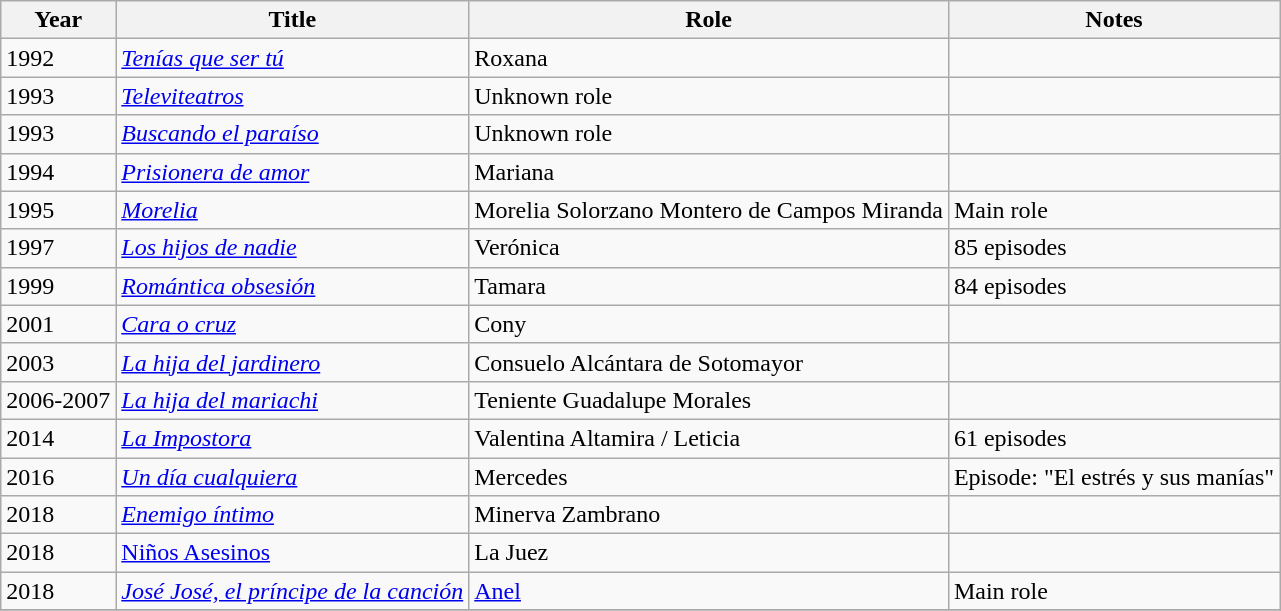<table class="wikitable sortable">
<tr>
<th>Year</th>
<th>Title</th>
<th>Role</th>
<th>Notes</th>
</tr>
<tr>
<td>1992</td>
<td><em><a href='#'>Tenías que ser tú</a></em></td>
<td>Roxana</td>
<td></td>
</tr>
<tr>
<td>1993</td>
<td><em><a href='#'>Televiteatros</a></em></td>
<td>Unknown role</td>
<td></td>
</tr>
<tr>
<td>1993</td>
<td><em><a href='#'>Buscando el paraíso</a></em></td>
<td>Unknown role</td>
<td></td>
</tr>
<tr>
<td>1994</td>
<td><em><a href='#'>Prisionera de amor</a></em></td>
<td>Mariana</td>
<td></td>
</tr>
<tr>
<td>1995</td>
<td><em><a href='#'>Morelia</a></em></td>
<td>Morelia Solorzano Montero de Campos Miranda</td>
<td>Main role</td>
</tr>
<tr>
<td>1997</td>
<td><em><a href='#'>Los hijos de nadie</a></em></td>
<td>Verónica</td>
<td>85 episodes</td>
</tr>
<tr>
<td>1999</td>
<td><em><a href='#'>Romántica obsesión</a></em></td>
<td>Tamara</td>
<td>84 episodes</td>
</tr>
<tr>
<td>2001</td>
<td><em><a href='#'>Cara o cruz</a></em></td>
<td>Cony</td>
<td></td>
</tr>
<tr>
<td>2003</td>
<td><em><a href='#'>La hija del jardinero</a></em></td>
<td>Consuelo Alcántara de Sotomayor</td>
<td></td>
</tr>
<tr>
<td>2006-2007</td>
<td><em><a href='#'>La hija del mariachi</a></em></td>
<td>Teniente Guadalupe Morales</td>
<td></td>
</tr>
<tr>
<td>2014</td>
<td><em><a href='#'>La Impostora</a></em></td>
<td>Valentina Altamira / Leticia</td>
<td>61 episodes</td>
</tr>
<tr>
<td>2016</td>
<td><em><a href='#'>Un día cualquiera</a></em></td>
<td>Mercedes</td>
<td>Episode: "El estrés y sus manías"</td>
</tr>
<tr>
<td>2018</td>
<td><em><a href='#'>Enemigo íntimo</a></em></td>
<td>Minerva Zambrano</td>
<td></td>
</tr>
<tr>
<td>2018</td>
<td><a href='#'>Niños Asesinos</a></td>
<td>La Juez</td>
<td></td>
</tr>
<tr>
<td>2018</td>
<td><em><a href='#'>José José, el príncipe de la canción</a></em></td>
<td><a href='#'>Anel</a></td>
<td>Main role</td>
</tr>
<tr>
</tr>
</table>
